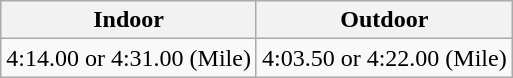<table class="wikitable" border="1" align="upright">
<tr>
<th>Indoor</th>
<th>Outdoor</th>
</tr>
<tr>
<td>4:14.00 or 4:31.00 (Mile)</td>
<td>4:03.50 or 4:22.00 (Mile)</td>
</tr>
</table>
